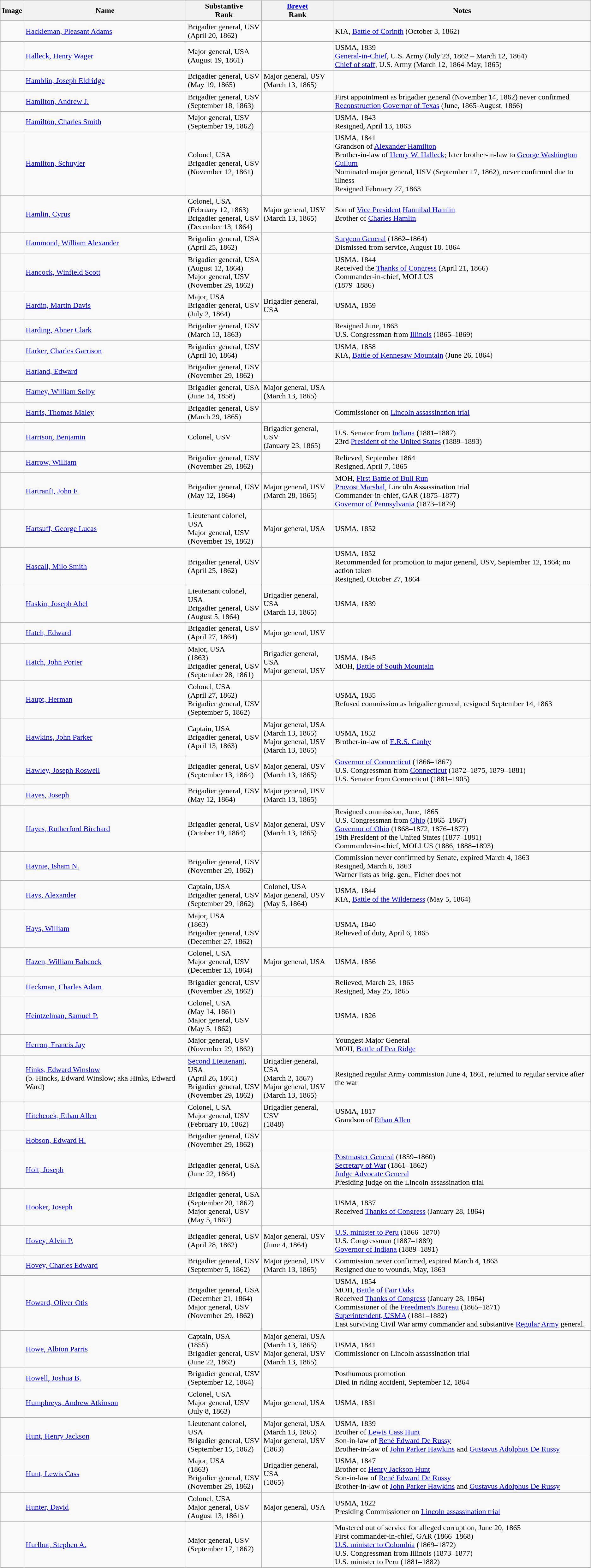<table class="wikitable sortable">
<tr>
<th class="unsortable">Image</th>
<th>Name</th>
<th>Substantive<br>Rank</th>
<th><a href='#'>Brevet</a><br>Rank</th>
<th class="unsortable">Notes</th>
</tr>
<tr>
<td></td>
<td><a href='#'>Hackleman, Pleasant Adams</a></td>
<td>Brigadier general, USV<br>(April 20, 1862)</td>
<td></td>
<td>KIA, <a href='#'>Battle of Corinth</a> (October 3, 1862)</td>
</tr>
<tr>
<td></td>
<td><a href='#'>Halleck, Henry Wager</a></td>
<td>Major general, USA<br>(August 19, 1861)</td>
<td></td>
<td>USMA, 1839<br><a href='#'>General-in-Chief</a>, U.S. Army (July 23, 1862 – March 12, 1864)<br><a href='#'>Chief of staff</a>, U.S. Army (March 12, 1864-May, 1865)</td>
</tr>
<tr>
<td></td>
<td><a href='#'>Hamblin, Joseph Eldridge</a></td>
<td>Brigadier general, USV<br>(May 19, 1865)</td>
<td>Major general, USV<br>(March 13, 1865)</td>
<td></td>
</tr>
<tr>
<td></td>
<td><a href='#'>Hamilton, Andrew J.</a></td>
<td>Brigadier general, USV<br>(September 18, 1863)</td>
<td></td>
<td>First appointment as brigadier general (November 14, 1862) never confirmed<br><a href='#'>Reconstruction</a> <a href='#'>Governor of Texas</a> (June, 1865-August, 1866)</td>
</tr>
<tr>
<td></td>
<td><a href='#'>Hamilton, Charles Smith</a></td>
<td>Major general, USV<br>(September 19, 1862)</td>
<td></td>
<td>USMA, 1843<br>Resigned, April 13, 1863</td>
</tr>
<tr>
<td></td>
<td><a href='#'>Hamilton, Schuyler</a></td>
<td>Colonel, USA<br>Brigadier general, USV<br>(November 12, 1861)</td>
<td></td>
<td>USMA, 1841<br>Grandson of <a href='#'>Alexander Hamilton</a><br>Brother-in-law of <a href='#'>Henry W. Halleck</a>; later brother-in-law to <a href='#'>George Washington Cullum</a><br>Nominated major general, USV (September 17, 1862), never confirmed due to illness<br>Resigned February 27, 1863</td>
</tr>
<tr>
<td></td>
<td><a href='#'>Hamlin, Cyrus</a></td>
<td>Colonel, USA<br>(February 12, 1863)<br>Brigadier general, USV<br>(December 13, 1864)</td>
<td>Major general, USV<br>(March 13, 1865)</td>
<td>Son of <a href='#'>Vice President</a> <a href='#'>Hannibal Hamlin</a><br>Brother of <a href='#'>Charles Hamlin</a></td>
</tr>
<tr>
<td></td>
<td><a href='#'>Hammond, William Alexander</a></td>
<td>Brigadier general, USA<br>(April 25, 1862)</td>
<td></td>
<td><a href='#'>Surgeon General</a> (1862–1864)<br>Dismissed from service, August 18, 1864</td>
</tr>
<tr>
<td></td>
<td><a href='#'>Hancock, Winfield Scott</a></td>
<td>Brigadier general, USA<br>(August 12, 1864)<br>Major general, USV<br>(November 29, 1862)</td>
<td></td>
<td>USMA, 1844<br>Received the <a href='#'>Thanks of Congress</a> (April 21, 1866)<br>Commander-in-chief, MOLLUS<br>(1879–1886)</td>
</tr>
<tr>
<td></td>
<td><a href='#'>Hardin, Martin Davis</a></td>
<td>Major, USA<br>Brigadier general, USV<br>(July 2, 1864)</td>
<td>Brigadier general, USA</td>
<td>USMA, 1859</td>
</tr>
<tr>
<td></td>
<td><a href='#'>Harding, Abner Clark</a></td>
<td>Brigadier general, USV<br>(March 13, 1863)</td>
<td></td>
<td>Resigned June, 1863<br>U.S. Congressman from <a href='#'>Illinois</a> (1865–1869)</td>
</tr>
<tr>
<td></td>
<td><a href='#'>Harker, Charles Garrison</a></td>
<td>Brigadier general, USV<br>(April 10, 1864)</td>
<td></td>
<td>USMA, 1858<br>KIA, <a href='#'>Battle of Kennesaw Mountain</a> (June 26, 1864)</td>
</tr>
<tr>
<td></td>
<td><a href='#'>Harland, Edward</a></td>
<td>Brigadier general, USV<br>(November 29, 1862)</td>
<td></td>
<td></td>
</tr>
<tr>
<td></td>
<td><a href='#'>Harney, William Selby</a></td>
<td>Brigadier general, USA<br>(June 14, 1858)</td>
<td>Major general, USA<br>(March 13, 1865)</td>
<td></td>
</tr>
<tr>
<td></td>
<td><a href='#'>Harris, Thomas Maley</a></td>
<td>Brigadier general, USV<br>(March 29, 1865)</td>
<td></td>
<td>Commissioner on <a href='#'>Lincoln assassination trial</a></td>
</tr>
<tr>
<td></td>
<td><a href='#'>Harrison, Benjamin</a></td>
<td>Colonel, USV</td>
<td>Brigadier general, USV<br>(January 23, 1865)</td>
<td>U.S. Senator from <a href='#'>Indiana</a> (1881–1887)<br>23rd <a href='#'>President of the United States</a> (1889–1893)</td>
</tr>
<tr>
<td></td>
<td><a href='#'>Harrow, William</a></td>
<td>Brigadier general, USV<br>(November 29, 1862)</td>
<td></td>
<td>Relieved, September 1864<br>Resigned, April 7, 1865</td>
</tr>
<tr>
<td></td>
<td><a href='#'>Hartranft, John F.</a></td>
<td>Brigadier general, USV<br>(May 12, 1864)</td>
<td>Major general, USV<br>(March 28, 1865)</td>
<td>MOH, <a href='#'>First Battle of Bull Run</a><br><a href='#'>Provost Marshal</a>, Lincoln Assassination trial<br>Commander-in-chief, GAR (1875–1877)<br><a href='#'>Governor of Pennsylvania</a> (1873–1879)</td>
</tr>
<tr>
<td></td>
<td><a href='#'>Hartsuff, George Lucas</a></td>
<td>Lieutenant colonel, USA<br>Major general, USV<br>(November 19, 1862)</td>
<td>Major general, USA</td>
<td>USMA, 1852</td>
</tr>
<tr>
<td></td>
<td><a href='#'>Hascall, Milo Smith</a></td>
<td>Brigadier general, USV<br>(April 25, 1862)</td>
<td></td>
<td>USMA, 1852<br>Recommended for promotion to major general, USV, September 12, 1864; no action taken<br>Resigned, October 27, 1864</td>
</tr>
<tr>
<td></td>
<td><a href='#'>Haskin, Joseph Abel</a></td>
<td>Lieutenant colonel, USA<br>Brigadier general, USV<br>(August 5, 1864)</td>
<td>Brigadier general, USA<br>(March 13, 1865)</td>
<td>USMA, 1839</td>
</tr>
<tr>
<td></td>
<td><a href='#'>Hatch, Edward</a></td>
<td>Brigadier general, USV<br>(April 27, 1864)</td>
<td>Major general, USV</td>
<td></td>
</tr>
<tr>
<td></td>
<td><a href='#'>Hatch, John Porter</a></td>
<td>Major, USA<br>(1863)<br>Brigadier general, USV<br>(September 28, 1861)</td>
<td>Brigadier general, USA<br>Major general, USV</td>
<td>USMA, 1845<br>MOH, <a href='#'>Battle of South Mountain</a></td>
</tr>
<tr>
<td></td>
<td><a href='#'>Haupt, Herman</a></td>
<td>Colonel, USA<br>(April 27, 1862)<br>Brigadier general, USV<br>(September 5, 1862)</td>
<td></td>
<td>USMA, 1835<br>Refused commission as brigadier general, resigned September 14, 1863</td>
</tr>
<tr>
<td></td>
<td><a href='#'>Hawkins, John Parker</a></td>
<td>Captain, USA<br>Brigadier general, USV<br>(April 13, 1863)</td>
<td>Major general, USA<br>(March 13, 1865)<br>Major general, USV<br>(March 13, 1865)</td>
<td>USMA, 1852<br>Brother-in-law of <a href='#'>E.R.S. Canby</a></td>
</tr>
<tr>
<td></td>
<td><a href='#'>Hawley, Joseph Roswell</a></td>
<td>Brigadier general, USV<br>(September 13, 1864)</td>
<td>Major general, USV<br>(March 13, 1865)</td>
<td><a href='#'>Governor of Connecticut</a> (1866–1867)<br>U.S. Congressman from <a href='#'>Connecticut</a> (1872–1875, 1879–1881)<br>U.S. Senator from Connecticut (1881–1905)</td>
</tr>
<tr>
<td></td>
<td><a href='#'>Hayes, Joseph</a></td>
<td>Brigadier general, USV<br>(May 12, 1864)</td>
<td>Major general, USV<br>(March 13, 1865)</td>
<td></td>
</tr>
<tr>
<td></td>
<td><a href='#'>Hayes, Rutherford Birchard</a></td>
<td>Brigadier general, USV<br>(October 19, 1864)</td>
<td>Major general, USV<br>(March 13, 1865)</td>
<td>Resigned commission, June, 1865<br>U.S. Congressman from <a href='#'>Ohio</a> (1865–1867)<br><a href='#'>Governor of Ohio</a> (1868–1872, 1876–1877)<br>19th President of the United States (1877–1881)<br>Commander-in-chief, MOLLUS (1886, 1888–1893)</td>
</tr>
<tr>
<td></td>
<td><a href='#'>Haynie, Isham N.</a></td>
<td>Brigadier general, USV<br>(November 29, 1862)</td>
<td></td>
<td>Commission never confirmed by Senate, expired March 4, 1863<br>Resigned, March 6, 1863<br>Warner lists as brig. gen., Eicher does not</td>
</tr>
<tr>
<td></td>
<td><a href='#'>Hays, Alexander</a></td>
<td>Captain, USA<br>Brigadier general, USV<br>(September 29, 1862)</td>
<td>Colonel, USA<br>Major general, USV<br>(May 5, 1864)</td>
<td>USMA, 1844<br>KIA, <a href='#'>Battle of the Wilderness</a> (May 5, 1864)</td>
</tr>
<tr>
<td></td>
<td><a href='#'>Hays, William</a></td>
<td>Major, USA<br>(1863)<br>Brigadier general, USV<br>(December 27, 1862)</td>
<td></td>
<td>USMA, 1840<br>Relieved of duty, April 6, 1865</td>
</tr>
<tr>
<td></td>
<td><a href='#'>Hazen, William Babcock</a></td>
<td>Colonel, USA<br>Major general, USV<br>(December 13, 1864)</td>
<td>Major general, USA</td>
<td>USMA, 1856</td>
</tr>
<tr>
<td></td>
<td><a href='#'>Heckman, Charles Adam</a></td>
<td>Brigadier general, USV<br>(November 29, 1862)</td>
<td></td>
<td>Relieved, March 23, 1865<br>Resigned, May 25, 1865</td>
</tr>
<tr>
<td></td>
<td><a href='#'>Heintzelman, Samuel P.</a></td>
<td>Colonel, USA<br>(May 14, 1861)<br>Major general, USV<br>(May 5, 1862)</td>
<td></td>
<td>USMA, 1826</td>
</tr>
<tr>
<td></td>
<td><a href='#'>Herron, Francis Jay</a></td>
<td>Major general, USV<br>(November 29, 1862)</td>
<td></td>
<td>Youngest Major General<br>MOH, <a href='#'>Battle of Pea Ridge</a></td>
</tr>
<tr>
<td></td>
<td><a href='#'>Hinks, Edward Winslow</a><br>(b.  Hincks, Edward Winslow; aka Hinks, Edward Ward)</td>
<td><a href='#'>Second Lieutenant</a>, USA<br>(April 26, 1861)<br>Brigadier general, USV<br>(November 29, 1862)</td>
<td>Brigadier general, USA<br>(March 2, 1867)<br>Major general, USV<br>(March 13, 1865)</td>
<td>Resigned regular Army commission June 4, 1861, returned to regular service after the war</td>
</tr>
<tr>
<td></td>
<td><a href='#'>Hitchcock, Ethan Allen</a></td>
<td>Colonel, USA<br>Major general, USV<br>(February 10, 1862)</td>
<td>Brigadier general, USV<br>(1848)</td>
<td>USMA, 1817<br>Grandson of <a href='#'>Ethan Allen</a></td>
</tr>
<tr>
<td></td>
<td><a href='#'>Hobson, Edward H.</a></td>
<td>Brigadier general, USV<br>(November 29, 1862)</td>
<td></td>
<td></td>
</tr>
<tr>
<td></td>
<td><a href='#'>Holt, Joseph</a></td>
<td>Brigadier general, USA<br>(June 22, 1864)</td>
<td></td>
<td><a href='#'>Postmaster General</a> (1859–1860)<br><a href='#'>Secretary of War</a> (1861–1862)<br><a href='#'>Judge Advocate General</a><br>Presiding judge on the Lincoln assassination trial</td>
</tr>
<tr>
<td></td>
<td><a href='#'>Hooker, Joseph</a></td>
<td>Brigadier general, USA<br>(September 20, 1862)<br>Major general, USV<br>(May 5, 1862)</td>
<td></td>
<td>USMA, 1837<br>Received <a href='#'>Thanks of Congress</a> (January 28, 1864)</td>
</tr>
<tr>
<td></td>
<td><a href='#'>Hovey, Alvin P.</a></td>
<td>Brigadier general, USV<br>(April 28, 1862)</td>
<td>Major general, USV<br>(June 4, 1864)</td>
<td><a href='#'>U.S. minister to Peru</a> (1866–1870)<br>U.S. Congressman (1887–1889)<br><a href='#'>Governor of Indiana</a> (1889–1891)</td>
</tr>
<tr>
<td></td>
<td><a href='#'>Hovey, Charles Edward</a></td>
<td>Brigadier general, USV<br>(September 5, 1862)</td>
<td>Major general, USV<br>(March 13, 1865)</td>
<td>Commission never confirmed, expired March 4, 1863<br>Resigned due to wounds, May, 1863</td>
</tr>
<tr>
<td></td>
<td><a href='#'>Howard, Oliver Otis</a></td>
<td>Brigadier general, USA<br>(December 21, 1864)<br>Major general, USV<br>(November 29, 1862)</td>
<td></td>
<td>USMA, 1854<br>MOH, <a href='#'>Battle of Fair Oaks</a><br>Received <a href='#'>Thanks of Congress</a> (January 28, 1864)<br>Commissioner of the <a href='#'>Freedmen's Bureau</a> (1865–1871)<br><a href='#'>Superintendent, USMA</a> (1881–1882)<br>Last surviving Civil War army commander and substantive <a href='#'>Regular Army</a> general.</td>
</tr>
<tr>
<td></td>
<td><a href='#'>Howe, Albion Parris</a></td>
<td>Captain, USA<br>(1855)<br>Brigadier general, USV<br>(June 22, 1862)</td>
<td>Major general, USA<br>(March 13, 1865)<br>Major general, USV<br>(March 13, 1865)</td>
<td>USMA, 1841<br>Commissioner on Lincoln assassination trial</td>
</tr>
<tr>
<td></td>
<td><a href='#'>Howell, Joshua B.</a></td>
<td>Brigadier general, USV<br>(September 12, 1864)</td>
<td></td>
<td>Posthumous promotion<br>Died in riding accident, September 12, 1864</td>
</tr>
<tr>
<td></td>
<td><a href='#'>Humphreys, Andrew Atkinson</a></td>
<td>Colonel, USA<br>Major general, USV<br>(July 8, 1863)</td>
<td>Major general, USA</td>
<td>USMA, 1831</td>
</tr>
<tr>
<td></td>
<td><a href='#'>Hunt, Henry Jackson</a></td>
<td>Lieutenant colonel, USA<br>Brigadier general, USV<br>(September 15, 1862)</td>
<td>Major general, USA<br>(March 13, 1865)<br>Major general, USV<br>(1863)</td>
<td>USMA, 1839<br>Brother of <a href='#'>Lewis Cass Hunt</a><br>Son-in-law of <a href='#'>René Edward De Russy</a><br>Brother-in-law of <a href='#'>John Parker Hawkins</a> and <a href='#'>Gustavus Adolphus De Russy</a></td>
</tr>
<tr>
<td></td>
<td><a href='#'>Hunt, Lewis Cass</a></td>
<td>Major, USA<br>(1863)<br>Brigadier general, USV<br>(November 29, 1862)</td>
<td>Brigadier general, USA<br>(1865)</td>
<td>USMA, 1847<br>Brother of <a href='#'>Henry Jackson Hunt</a><br>Son-in-law of <a href='#'>René Edward De Russy</a><br>Brother-in-law of <a href='#'>John Parker Hawkins</a> and <a href='#'>Gustavus Adolphus De Russy</a></td>
</tr>
<tr>
<td></td>
<td><a href='#'>Hunter, David</a></td>
<td>Colonel, USA<br>Major general, USV<br>(August 13, 1861)</td>
<td>Major general, USA</td>
<td>USMA, 1822<br>Presiding Commissioner on <a href='#'>Lincoln assassination trial</a></td>
</tr>
<tr>
<td></td>
<td><a href='#'>Hurlbut, Stephen A.</a></td>
<td>Major general, USV<br>(September 17, 1862)</td>
<td></td>
<td>Mustered out of service for alleged corruption, June 20, 1865<br>First commander-in-chief, GAR (1866–1868)<br><a href='#'>U.S. minister to Colombia</a> (1869–1872)<br>U.S. Congressman from Illinois (1873–1877)<br>U.S. minister to Peru (1881–1882)</td>
</tr>
</table>
